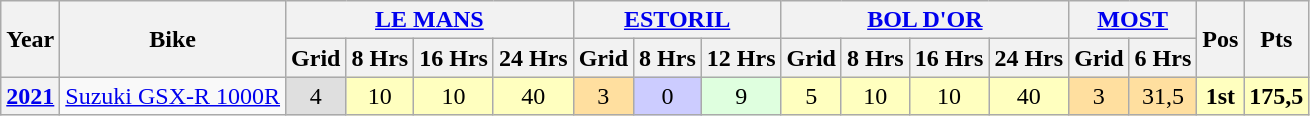<table class="wikitable" style="text-align:center">
<tr>
<th rowspan=2>Year</th>
<th rowspan=2>Bike</th>
<th colspan=4><a href='#'>LE MANS</a></th>
<th colspan=3><a href='#'>ESTORIL</a></th>
<th colspan=4><a href='#'>BOL D'OR</a></th>
<th colspan=2><a href='#'>MOST</a></th>
<th rowspan=2 valign="middle">Pos</th>
<th rowspan=2 valign="middle">Pts</th>
</tr>
<tr>
<th>Grid</th>
<th>8 Hrs</th>
<th>16 Hrs</th>
<th>24 Hrs</th>
<th>Grid</th>
<th>8 Hrs</th>
<th>12 Hrs</th>
<th>Grid</th>
<th>8 Hrs</th>
<th>16 Hrs</th>
<th>24 Hrs</th>
<th>Grid</th>
<th>6 Hrs</th>
</tr>
<tr>
<th><a href='#'>2021</a></th>
<td><a href='#'>Suzuki GSX-R 1000R</a></td>
<td style="background:#dfdfdf;">4</td>
<td style="background:#FFFFBF;">10</td>
<td style="background:#FFFFBF;">10</td>
<td style="background:#FFFFBF;">40</td>
<td style="background:#ffdf9f;">3</td>
<td style="background:#ccccff;">0</td>
<td style="background:#dfffdf;">9</td>
<td style="background:#FFFFBF;">5</td>
<td style="background:#FFFFBF;">10</td>
<td style="background:#FFFFBF;">10</td>
<td style="background:#FFFFBF;">40</td>
<td style="background:#ffdf9f;">3</td>
<td style="background:#ffdf9f;">31,5</td>
<th style="background:#FFFFBF;">1st</th>
<th style="background:#FFFFBF;">175,5</th>
</tr>
</table>
